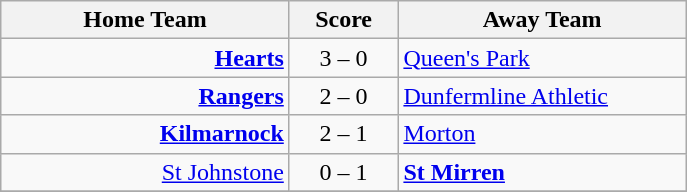<table class="wikitable" style="border-collapse: collapse;">
<tr>
<th align="right" width="185">Home Team</th>
<th align="center" width="65"> Score </th>
<th align="left" width="185">Away Team</th>
</tr>
<tr>
<td style="text-align: right;"><strong><a href='#'>Hearts</a></strong></td>
<td style="text-align: center;">3 – 0</td>
<td style="text-align: left;"><a href='#'>Queen's Park</a></td>
</tr>
<tr>
<td style="text-align: right;"><strong><a href='#'>Rangers</a></strong></td>
<td style="text-align: center;">2 – 0</td>
<td style="text-align: left;"><a href='#'>Dunfermline Athletic</a></td>
</tr>
<tr>
<td style="text-align: right;"><strong><a href='#'>Kilmarnock</a></strong></td>
<td style="text-align: center;">2 – 1</td>
<td style="text-align: left;"><a href='#'>Morton</a></td>
</tr>
<tr>
<td style="text-align: right;"><a href='#'>St Johnstone</a></td>
<td style="text-align: center;">0 – 1</td>
<td style="text-align: left;"><strong><a href='#'>St Mirren</a></strong></td>
</tr>
<tr>
</tr>
</table>
